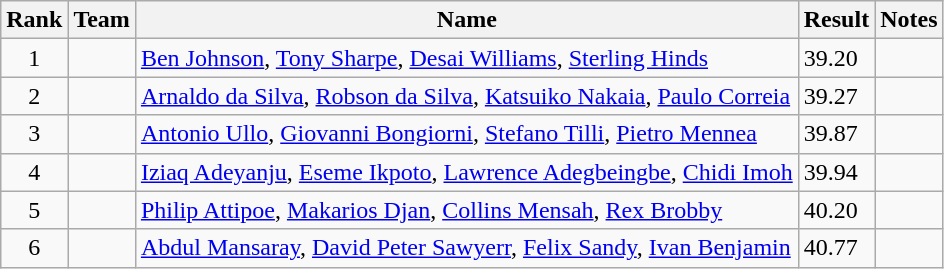<table class="sortable wikitable">
<tr>
<th>Rank</th>
<th>Team</th>
<th>Name</th>
<th>Result</th>
<th>Notes</th>
</tr>
<tr>
<td align="center">1</td>
<td></td>
<td><a href='#'>Ben Johnson</a>, <a href='#'>Tony Sharpe</a>, <a href='#'>Desai Williams</a>, <a href='#'>Sterling Hinds</a></td>
<td>39.20</td>
<td></td>
</tr>
<tr>
<td align="center">2</td>
<td></td>
<td><a href='#'>Arnaldo da Silva</a>, <a href='#'>Robson da Silva</a>, <a href='#'>Katsuiko Nakaia</a>, <a href='#'>Paulo Correia</a></td>
<td>39.27</td>
<td></td>
</tr>
<tr>
<td align="center">3</td>
<td></td>
<td><a href='#'>Antonio Ullo</a>, <a href='#'>Giovanni Bongiorni</a>, <a href='#'>Stefano Tilli</a>, <a href='#'>Pietro Mennea</a></td>
<td>39.87</td>
<td></td>
</tr>
<tr>
<td align="center">4</td>
<td></td>
<td><a href='#'>Iziaq Adeyanju</a>, <a href='#'>Eseme Ikpoto</a>, <a href='#'>Lawrence Adegbeingbe</a>, <a href='#'>Chidi Imoh</a></td>
<td>39.94</td>
<td></td>
</tr>
<tr>
<td align="center">5</td>
<td></td>
<td><a href='#'>Philip Attipoe</a>, <a href='#'>Makarios Djan</a>, <a href='#'>Collins Mensah</a>, <a href='#'>Rex Brobby</a></td>
<td>40.20</td>
<td></td>
</tr>
<tr>
<td align="center">6</td>
<td></td>
<td><a href='#'>Abdul Mansaray</a>, <a href='#'>David Peter Sawyerr</a>, <a href='#'>Felix Sandy</a>, <a href='#'>Ivan Benjamin</a></td>
<td>40.77</td>
<td></td>
</tr>
</table>
